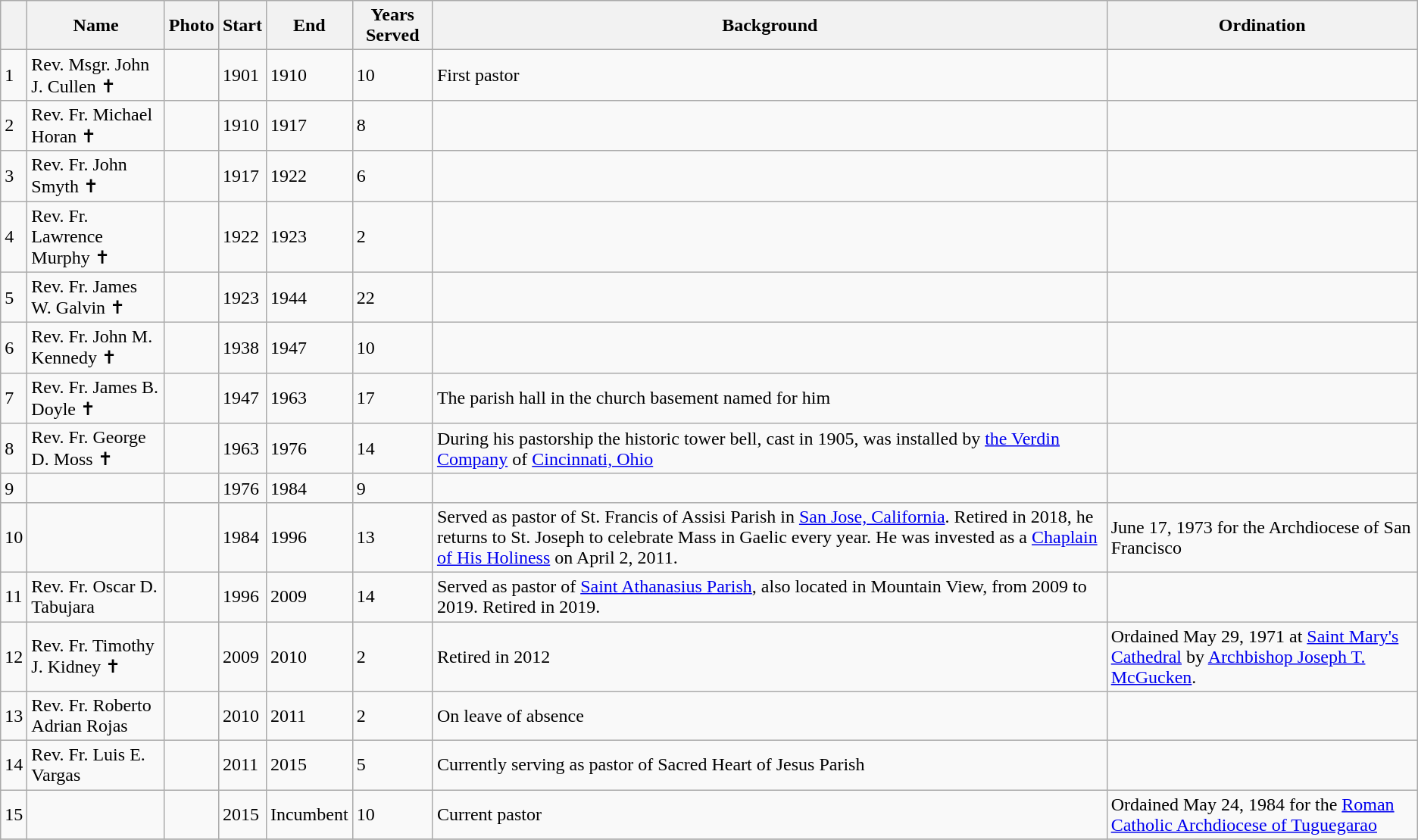<table class="wikitable">
<tr>
<th></th>
<th>Name</th>
<th>Photo</th>
<th>Start</th>
<th>End</th>
<th>Years Served</th>
<th>Background</th>
<th>Ordination</th>
</tr>
<tr>
<td>1</td>
<td>Rev. Msgr. John J. Cullen ✝</td>
<td></td>
<td>1901</td>
<td>1910</td>
<td>10</td>
<td>First pastor</td>
<td></td>
</tr>
<tr>
<td>2</td>
<td>Rev. Fr. Michael Horan ✝</td>
<td></td>
<td>1910</td>
<td>1917</td>
<td>8</td>
<td></td>
<td></td>
</tr>
<tr>
<td>3</td>
<td>Rev. Fr. John Smyth ✝</td>
<td></td>
<td>1917</td>
<td>1922</td>
<td>6</td>
<td></td>
<td></td>
</tr>
<tr>
<td>4</td>
<td>Rev. Fr. Lawrence Murphy ✝</td>
<td></td>
<td>1922</td>
<td>1923</td>
<td>2</td>
<td></td>
<td></td>
</tr>
<tr>
<td>5</td>
<td>Rev. Fr. James W. Galvin ✝</td>
<td></td>
<td>1923</td>
<td>1944</td>
<td>22</td>
<td></td>
<td></td>
</tr>
<tr>
<td>6</td>
<td>Rev. Fr. John M. Kennedy ✝</td>
<td></td>
<td>1938</td>
<td>1947</td>
<td>10</td>
<td></td>
<td></td>
</tr>
<tr>
<td>7</td>
<td>Rev. Fr. James B. Doyle ✝</td>
<td></td>
<td>1947</td>
<td>1963</td>
<td>17</td>
<td>The parish hall in the church basement named for him</td>
<td></td>
</tr>
<tr>
<td>8</td>
<td>Rev. Fr. George D. Moss ✝</td>
<td></td>
<td>1963</td>
<td>1976</td>
<td>14</td>
<td>During his pastorship the historic tower bell, cast in 1905, was installed by <a href='#'>the Verdin Company</a> of <a href='#'>Cincinnati, Ohio</a></td>
<td></td>
</tr>
<tr>
<td>9</td>
<td></td>
<td></td>
<td>1976</td>
<td>1984</td>
<td>9</td>
<td></td>
<td></td>
</tr>
<tr>
<td>10</td>
<td></td>
<td></td>
<td>1984</td>
<td>1996</td>
<td>13</td>
<td>Served as pastor of St. Francis of Assisi Parish in <a href='#'>San Jose, California</a>. Retired in 2018, he returns to St. Joseph to celebrate Mass in Gaelic every year.  He was invested as a <a href='#'>Chaplain of His Holiness</a> on April 2, 2011.</td>
<td>June 17, 1973 for the Archdiocese of San Francisco</td>
</tr>
<tr>
<td>11</td>
<td>Rev. Fr. Oscar D. Tabujara</td>
<td></td>
<td>1996</td>
<td>2009</td>
<td>14</td>
<td>Served as pastor of <a href='#'>Saint Athanasius Parish</a>, also located in Mountain View, from 2009 to 2019. Retired in 2019.</td>
<td></td>
</tr>
<tr>
<td>12</td>
<td>Rev. Fr. Timothy J. Kidney ✝</td>
<td></td>
<td>2009</td>
<td>2010</td>
<td>2</td>
<td>Retired in 2012 </td>
<td>Ordained May 29, 1971 at <a href='#'>Saint Mary's Cathedral</a> by <a href='#'>Archbishop Joseph T. McGucken</a>.</td>
</tr>
<tr>
<td>13</td>
<td>Rev. Fr. Roberto Adrian Rojas</td>
<td></td>
<td>2010</td>
<td>2011</td>
<td>2</td>
<td>On leave of absence</td>
<td></td>
</tr>
<tr>
<td>14</td>
<td>Rev. Fr. Luis E. Vargas</td>
<td></td>
<td>2011</td>
<td>2015</td>
<td>5</td>
<td>Currently serving as pastor of Sacred Heart of Jesus Parish</td>
<td></td>
</tr>
<tr>
<td>15</td>
<td></td>
<td></td>
<td>2015</td>
<td>Incumbent</td>
<td>10</td>
<td>Current pastor</td>
<td>Ordained May 24, 1984 for the <a href='#'>Roman Catholic Archdiocese of Tuguegarao</a></td>
</tr>
<tr>
</tr>
</table>
